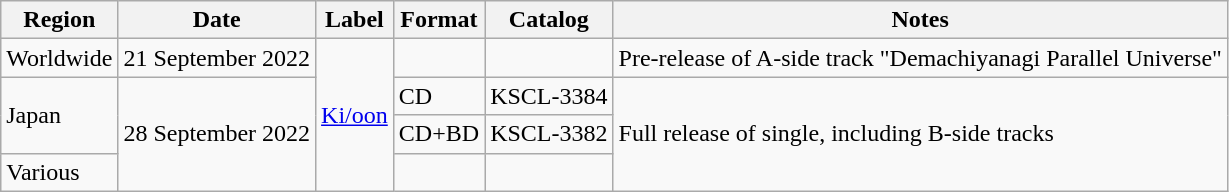<table class="wikitable">
<tr>
<th>Region</th>
<th>Date</th>
<th>Label</th>
<th>Format</th>
<th>Catalog</th>
<th>Notes</th>
</tr>
<tr>
<td>Worldwide</td>
<td>21 September 2022</td>
<td rowspan="4"><a href='#'>Ki/oon</a></td>
<td></td>
<td></td>
<td>Pre-release of A-side track "Demachiyanagi Parallel Universe"</td>
</tr>
<tr>
<td rowspan="2">Japan</td>
<td rowspan="3">28 September 2022</td>
<td>CD</td>
<td>KSCL-3384</td>
<td rowspan="3">Full release of single, including B-side tracks</td>
</tr>
<tr>
<td>CD+BD</td>
<td>KSCL-3382</td>
</tr>
<tr>
<td>Various</td>
<td></td>
<td></td>
</tr>
</table>
